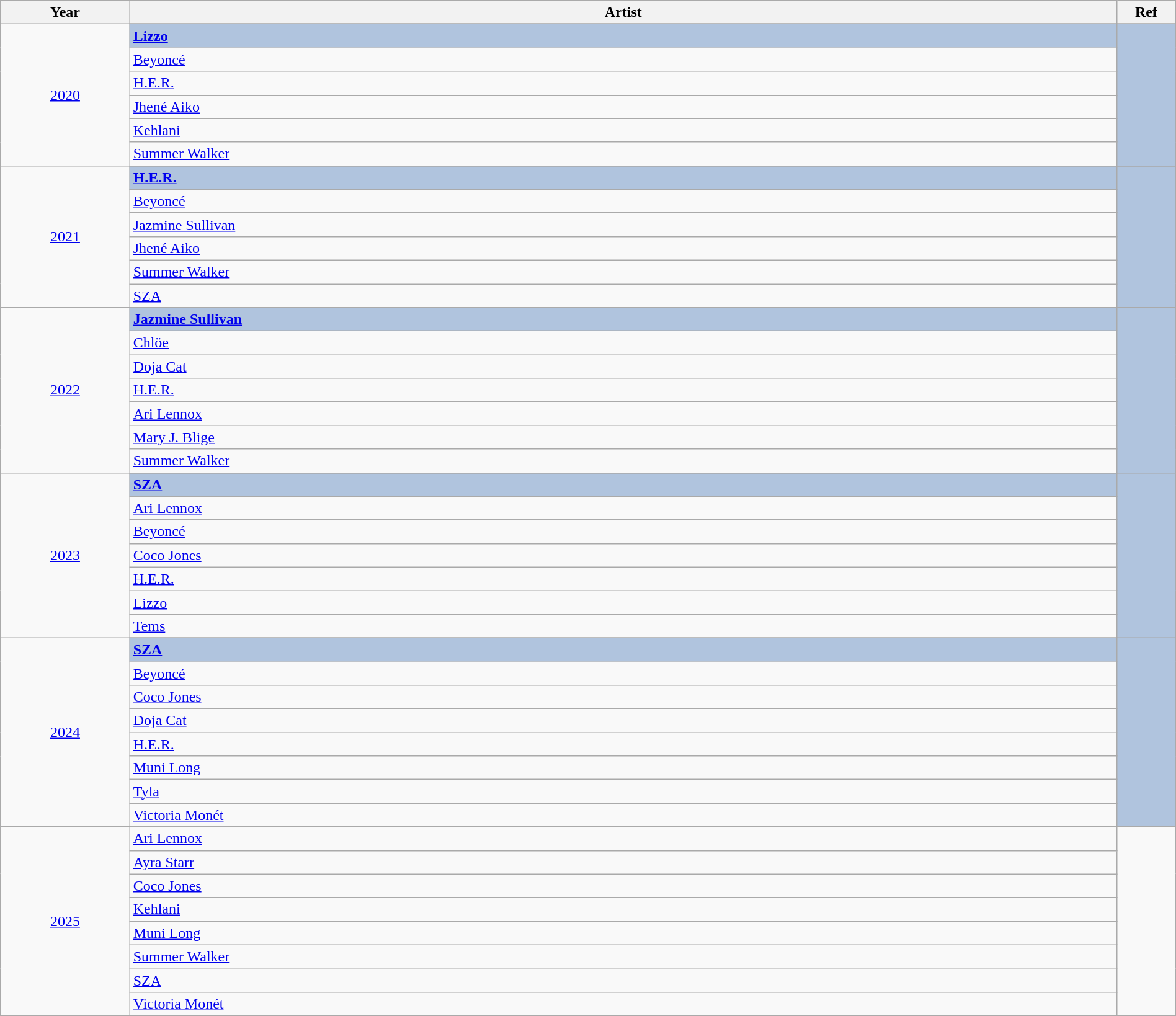<table class="wikitable" style="width:100%;">
<tr style="background:#bebebe;">
<th style="width:11%;">Year</th>
<th style="width:84%;">Artist</th>
<th style="width:5%;">Ref</th>
</tr>
<tr>
<td rowspan="7" align="center"><a href='#'>2020</a></td>
</tr>
<tr style="background:#B0C4DE">
<td><strong><a href='#'>Lizzo</a></strong></td>
<td rowspan="6" align="center"></td>
</tr>
<tr>
<td><a href='#'>Beyoncé</a></td>
</tr>
<tr>
<td><a href='#'>H.E.R.</a></td>
</tr>
<tr>
<td><a href='#'>Jhené Aiko</a></td>
</tr>
<tr>
<td><a href='#'>Kehlani</a></td>
</tr>
<tr>
<td><a href='#'>Summer Walker</a></td>
</tr>
<tr>
<td rowspan="7" align="center"><a href='#'>2021</a></td>
</tr>
<tr style="background:#B0C4DE">
<td><strong><a href='#'>H.E.R.</a></strong></td>
<td rowspan="6" align="center"></td>
</tr>
<tr>
<td><a href='#'>Beyoncé</a></td>
</tr>
<tr>
<td><a href='#'>Jazmine Sullivan</a></td>
</tr>
<tr>
<td><a href='#'>Jhené Aiko</a></td>
</tr>
<tr>
<td><a href='#'>Summer Walker</a></td>
</tr>
<tr>
<td><a href='#'>SZA</a></td>
</tr>
<tr>
<td rowspan ="8" align="center"><a href='#'>2022</a></td>
</tr>
<tr style="background:#B0C4DE">
<td><strong><a href='#'>Jazmine Sullivan</a></strong></td>
<td rowspan="8" align="center"></td>
</tr>
<tr>
<td><a href='#'>Chlöe</a></td>
</tr>
<tr>
<td><a href='#'>Doja Cat</a></td>
</tr>
<tr>
<td><a href='#'>H.E.R.</a></td>
</tr>
<tr>
<td><a href='#'>Ari Lennox</a></td>
</tr>
<tr>
<td><a href='#'>Mary J. Blige</a></td>
</tr>
<tr>
<td><a href='#'>Summer Walker</a></td>
</tr>
<tr>
<td rowspan ="8" align="center"><a href='#'>2023</a></td>
</tr>
<tr style="background:#B0C4DE">
<td><strong><a href='#'>SZA</a></strong></td>
<td rowspan="8" align="center"></td>
</tr>
<tr>
<td><a href='#'>Ari Lennox</a></td>
</tr>
<tr>
<td><a href='#'>Beyoncé</a></td>
</tr>
<tr>
<td><a href='#'>Coco Jones</a></td>
</tr>
<tr>
<td><a href='#'>H.E.R.</a></td>
</tr>
<tr>
<td><a href='#'>Lizzo</a></td>
</tr>
<tr>
<td><a href='#'>Tems</a></td>
</tr>
<tr>
<td rowspan="9" align="center"><a href='#'>2024</a></td>
</tr>
<tr style="background:#B0C4DE">
<td><strong><a href='#'>SZA</a></strong></td>
<td rowspan="9" align="center"></td>
</tr>
<tr>
<td><a href='#'>Beyoncé</a></td>
</tr>
<tr>
<td><a href='#'>Coco Jones</a></td>
</tr>
<tr>
<td><a href='#'>Doja Cat</a></td>
</tr>
<tr>
<td><a href='#'>H.E.R.</a></td>
</tr>
<tr>
<td><a href='#'>Muni Long</a></td>
</tr>
<tr>
<td><a href='#'>Tyla</a></td>
</tr>
<tr>
<td><a href='#'>Victoria Monét</a></td>
</tr>
<tr>
<td rowspan="9" align="center"><a href='#'>2025</a></td>
</tr>
<tr>
<td><a href='#'>Ari Lennox</a></td>
<td rowspan="9" align="center"></td>
</tr>
<tr>
<td><a href='#'>Ayra Starr</a></td>
</tr>
<tr>
<td><a href='#'>Coco Jones</a></td>
</tr>
<tr>
<td><a href='#'>Kehlani</a></td>
</tr>
<tr>
<td><a href='#'>Muni Long</a></td>
</tr>
<tr>
<td><a href='#'>Summer Walker</a></td>
</tr>
<tr>
<td><a href='#'>SZA</a></td>
</tr>
<tr>
<td><a href='#'>Victoria Monét</a></td>
</tr>
</table>
